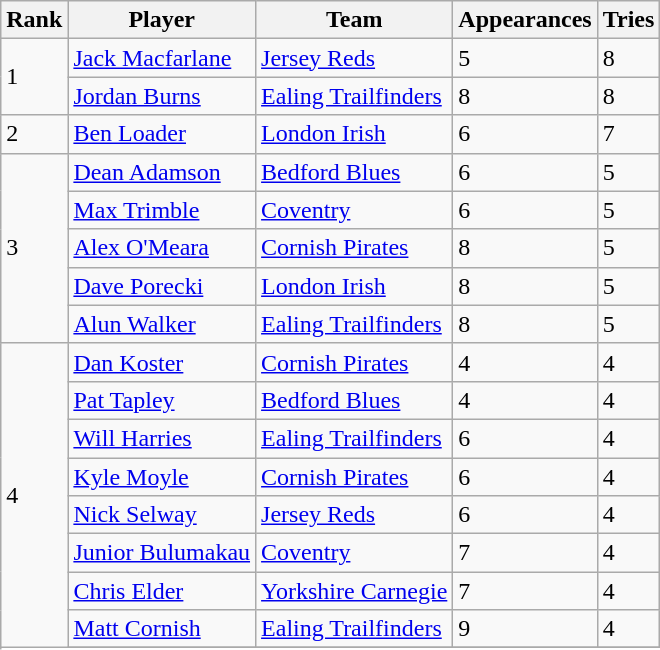<table class="wikitable">
<tr>
<th>Rank</th>
<th>Player</th>
<th>Team</th>
<th>Appearances</th>
<th>Tries</th>
</tr>
<tr>
<td rowspan=2>1</td>
<td> <a href='#'>Jack Macfarlane</a></td>
<td><a href='#'>Jersey Reds</a></td>
<td>5</td>
<td>8</td>
</tr>
<tr>
<td> <a href='#'>Jordan Burns</a></td>
<td><a href='#'>Ealing Trailfinders</a></td>
<td>8</td>
<td>8</td>
</tr>
<tr>
<td>2</td>
<td> <a href='#'>Ben Loader</a></td>
<td><a href='#'>London Irish</a></td>
<td>6</td>
<td>7</td>
</tr>
<tr>
<td rowspan=5>3</td>
<td> <a href='#'>Dean Adamson</a></td>
<td><a href='#'>Bedford Blues</a></td>
<td>6</td>
<td>5</td>
</tr>
<tr>
<td> <a href='#'>Max Trimble</a></td>
<td><a href='#'>Coventry</a></td>
<td>6</td>
<td>5</td>
</tr>
<tr>
<td> <a href='#'>Alex O'Meara</a></td>
<td><a href='#'>Cornish Pirates</a></td>
<td>8</td>
<td>5</td>
</tr>
<tr>
<td> <a href='#'>Dave Porecki</a></td>
<td><a href='#'>London Irish</a></td>
<td>8</td>
<td>5</td>
</tr>
<tr>
<td> <a href='#'>Alun Walker</a></td>
<td><a href='#'>Ealing Trailfinders</a></td>
<td>8</td>
<td>5</td>
</tr>
<tr>
<td rowspan=11>4</td>
<td> <a href='#'>Dan Koster</a></td>
<td><a href='#'>Cornish Pirates</a></td>
<td>4</td>
<td>4</td>
</tr>
<tr>
<td> <a href='#'>Pat Tapley</a></td>
<td><a href='#'>Bedford Blues</a></td>
<td>4</td>
<td>4</td>
</tr>
<tr>
<td> <a href='#'>Will Harries</a></td>
<td><a href='#'>Ealing Trailfinders</a></td>
<td>6</td>
<td>4</td>
</tr>
<tr>
<td> <a href='#'>Kyle Moyle</a></td>
<td><a href='#'>Cornish Pirates</a></td>
<td>6</td>
<td>4</td>
</tr>
<tr>
<td> <a href='#'>Nick Selway</a></td>
<td><a href='#'>Jersey Reds</a></td>
<td>6</td>
<td>4</td>
</tr>
<tr>
<td> <a href='#'>Junior Bulumakau</a></td>
<td><a href='#'>Coventry</a></td>
<td>7</td>
<td>4</td>
</tr>
<tr>
<td> <a href='#'>Chris Elder</a></td>
<td><a href='#'>Yorkshire Carnegie</a></td>
<td>7</td>
<td>4</td>
</tr>
<tr>
<td> <a href='#'>Matt Cornish</a></td>
<td><a href='#'>Ealing Trailfinders</a></td>
<td>9</td>
<td>4</td>
</tr>
<tr>
</tr>
</table>
